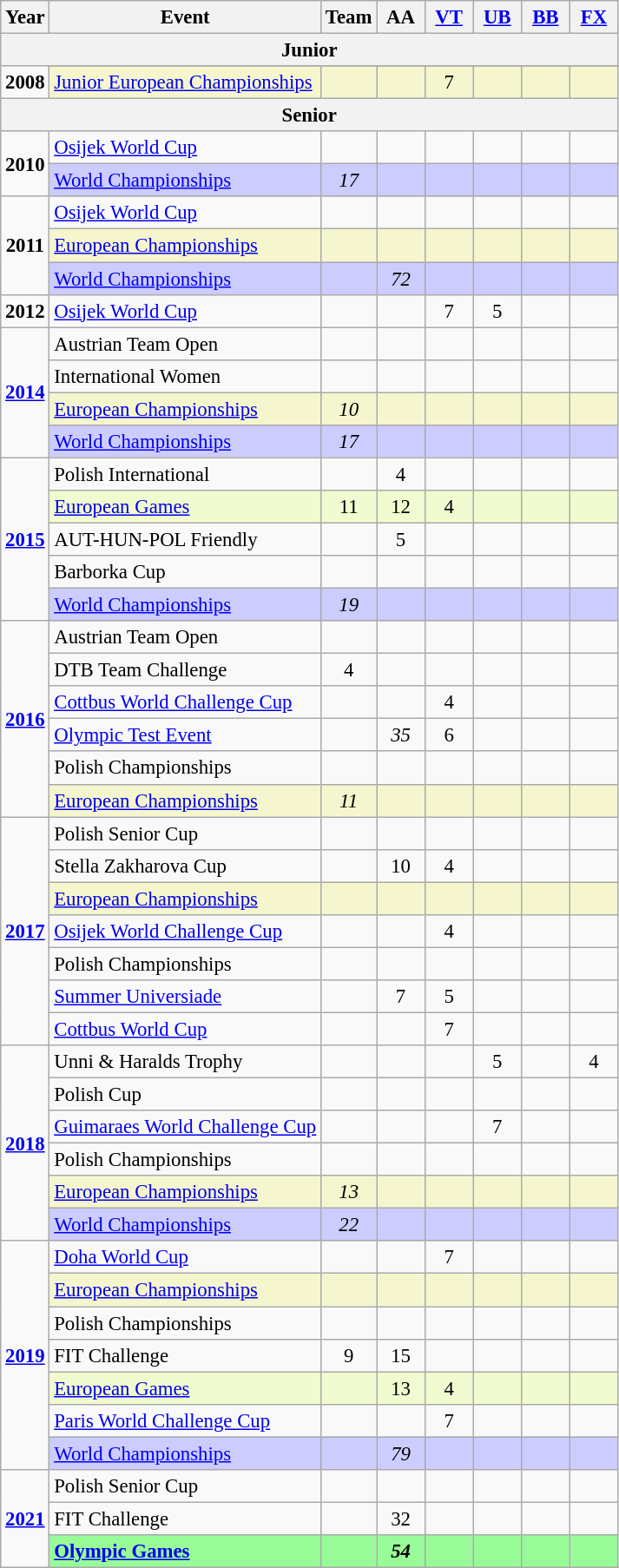<table class="wikitable" style="text-align:center; font-size:95%;">
<tr>
<th align=center>Year</th>
<th align=center>Event</th>
<th style="width:30px;">Team</th>
<th style="width:30px;">AA</th>
<th style="width:30px;"><a href='#'>VT</a></th>
<th style="width:30px;"><a href='#'>UB</a></th>
<th style="width:30px;"><a href='#'>BB</a></th>
<th style="width:30px;"><a href='#'>FX</a></th>
</tr>
<tr>
<th colspan="8"><strong>Junior</strong></th>
</tr>
<tr>
<td rowspan="2"><strong>2008</strong></td>
</tr>
<tr bgcolor=#F5F6CE>
<td align=left><a href='#'>Junior European Championships</a></td>
<td></td>
<td></td>
<td>7</td>
<td></td>
<td></td>
<td></td>
</tr>
<tr>
<th colspan="8"><strong>Senior</strong></th>
</tr>
<tr>
<td rowspan="2"><strong>2010</strong></td>
<td align=left><a href='#'>Osijek World Cup</a></td>
<td></td>
<td></td>
<td></td>
<td></td>
<td></td>
<td></td>
</tr>
<tr bgcolor=#CCCCFF>
<td align=left><a href='#'>World Championships</a></td>
<td><em>17</em></td>
<td></td>
<td></td>
<td></td>
<td></td>
<td></td>
</tr>
<tr>
<td rowspan="3"><strong>2011</strong></td>
<td align=left><a href='#'>Osijek World Cup</a></td>
<td></td>
<td></td>
<td></td>
<td></td>
<td></td>
<td></td>
</tr>
<tr bgcolor=#F5F6CE>
<td align=left><a href='#'>European Championships</a></td>
<td></td>
<td></td>
<td></td>
<td></td>
<td></td>
<td></td>
</tr>
<tr bgcolor=#CCCCFF>
<td align=left><a href='#'>World Championships</a></td>
<td></td>
<td><em>72</em></td>
<td></td>
<td></td>
<td></td>
<td></td>
</tr>
<tr>
<td rowspan="1"><strong>2012</strong></td>
<td align=left><a href='#'>Osijek World Cup</a></td>
<td></td>
<td></td>
<td>7</td>
<td>5</td>
<td></td>
<td></td>
</tr>
<tr>
<td rowspan="4"><strong><a href='#'>2014</a></strong></td>
<td align=left>Austrian Team Open</td>
<td></td>
<td></td>
<td></td>
<td></td>
<td></td>
<td></td>
</tr>
<tr>
<td align=left>International Women</td>
<td></td>
<td></td>
<td></td>
<td></td>
<td></td>
<td></td>
</tr>
<tr bgcolor=#F5F6CE>
<td align=left><a href='#'>European Championships</a></td>
<td><em>10</em></td>
<td></td>
<td></td>
<td></td>
<td></td>
<td></td>
</tr>
<tr bgcolor=#CCCCFF>
<td align=left><a href='#'>World Championships</a></td>
<td><em>17</em></td>
<td></td>
<td></td>
<td></td>
<td></td>
<td></td>
</tr>
<tr>
<td rowspan="5"><strong><a href='#'>2015</a></strong></td>
<td align=left>Polish International</td>
<td></td>
<td>4</td>
<td></td>
<td></td>
<td></td>
<td></td>
</tr>
<tr bgcolor=#f0fccf>
<td align=left><a href='#'>European Games</a></td>
<td>11</td>
<td>12</td>
<td>4</td>
<td></td>
<td></td>
<td></td>
</tr>
<tr>
<td align=left>AUT-HUN-POL Friendly</td>
<td></td>
<td>5</td>
<td></td>
<td></td>
<td></td>
<td></td>
</tr>
<tr>
<td align=left>Barborka Cup</td>
<td></td>
<td></td>
<td></td>
<td></td>
<td></td>
<td></td>
</tr>
<tr bgcolor=#CCCCFF>
<td align=left><a href='#'>World Championships</a></td>
<td><em>19</em></td>
<td></td>
<td></td>
<td></td>
<td></td>
<td></td>
</tr>
<tr>
<td rowspan="6"><strong><a href='#'>2016</a></strong></td>
<td align=left>Austrian Team Open</td>
<td></td>
<td></td>
<td></td>
<td></td>
<td></td>
<td></td>
</tr>
<tr>
<td align=left>DTB Team Challenge</td>
<td>4</td>
<td></td>
<td></td>
<td></td>
<td></td>
<td></td>
</tr>
<tr>
<td align=left><a href='#'>Cottbus World Challenge Cup</a></td>
<td></td>
<td></td>
<td>4</td>
<td></td>
<td></td>
<td></td>
</tr>
<tr>
<td align=left><a href='#'>Olympic Test Event</a></td>
<td></td>
<td><em>35</em></td>
<td>6</td>
<td></td>
<td></td>
<td></td>
</tr>
<tr>
<td align=left>Polish Championships</td>
<td></td>
<td></td>
<td></td>
<td></td>
<td></td>
<td></td>
</tr>
<tr bgcolor=#F5F6CE>
<td align=left><a href='#'>European Championships</a></td>
<td><em>11</em></td>
<td></td>
<td></td>
<td></td>
<td></td>
<td></td>
</tr>
<tr>
<td rowspan="7"><strong><a href='#'>2017</a></strong></td>
<td align=left>Polish Senior Cup</td>
<td></td>
<td></td>
<td></td>
<td></td>
<td></td>
<td></td>
</tr>
<tr>
<td align=left>Stella Zakharova Cup</td>
<td></td>
<td>10</td>
<td>4</td>
<td></td>
<td></td>
<td></td>
</tr>
<tr bgcolor=#F5F6CE>
<td align=left><a href='#'>European Championships</a></td>
<td></td>
<td></td>
<td></td>
<td></td>
<td></td>
<td></td>
</tr>
<tr>
<td align=left><a href='#'>Osijek World Challenge Cup</a></td>
<td></td>
<td></td>
<td>4</td>
<td></td>
<td></td>
<td></td>
</tr>
<tr>
<td align=left>Polish Championships</td>
<td></td>
<td></td>
<td></td>
<td></td>
<td></td>
<td></td>
</tr>
<tr>
<td align=left><a href='#'>Summer Universiade</a></td>
<td></td>
<td>7</td>
<td>5</td>
<td></td>
<td></td>
<td></td>
</tr>
<tr>
<td align=left><a href='#'>Cottbus World Cup</a></td>
<td></td>
<td></td>
<td>7</td>
<td></td>
<td></td>
<td></td>
</tr>
<tr>
<td rowspan="6"><strong><a href='#'>2018</a></strong></td>
<td align=left>Unni & Haralds Trophy</td>
<td></td>
<td></td>
<td></td>
<td>5</td>
<td></td>
<td>4</td>
</tr>
<tr>
<td align=left>Polish Cup</td>
<td></td>
<td></td>
<td></td>
<td></td>
<td></td>
<td></td>
</tr>
<tr>
<td align=left><a href='#'>Guimaraes World Challenge Cup</a></td>
<td></td>
<td></td>
<td></td>
<td>7</td>
<td></td>
<td></td>
</tr>
<tr>
<td align=left>Polish Championships</td>
<td></td>
<td></td>
<td></td>
<td></td>
<td></td>
<td></td>
</tr>
<tr bgcolor=#F5F6CE>
<td align=left><a href='#'>European Championships</a></td>
<td><em>13</em></td>
<td></td>
<td></td>
<td></td>
<td></td>
<td></td>
</tr>
<tr bgcolor=#CCCCFF>
<td align=left><a href='#'>World Championships</a></td>
<td><em>22</em></td>
<td></td>
<td></td>
<td></td>
<td></td>
<td></td>
</tr>
<tr>
<td rowspan="7"><strong><a href='#'>2019</a></strong></td>
<td align=left><a href='#'>Doha World Cup</a></td>
<td></td>
<td></td>
<td>7</td>
<td></td>
<td></td>
<td></td>
</tr>
<tr bgcolor=#F5F6CE>
<td align=left><a href='#'>European Championships</a></td>
<td></td>
<td></td>
<td></td>
<td></td>
<td></td>
<td></td>
</tr>
<tr>
<td align=left>Polish Championships</td>
<td></td>
<td></td>
<td></td>
<td></td>
<td></td>
<td></td>
</tr>
<tr>
<td align=left>FIT Challenge</td>
<td>9</td>
<td>15</td>
<td></td>
<td></td>
<td></td>
<td></td>
</tr>
<tr bgcolor=#f0fccf>
<td align=left><a href='#'>European Games</a></td>
<td></td>
<td>13</td>
<td>4</td>
<td></td>
<td></td>
<td></td>
</tr>
<tr>
<td align=left><a href='#'>Paris World Challenge Cup</a></td>
<td></td>
<td></td>
<td>7</td>
<td></td>
<td></td>
<td></td>
</tr>
<tr bgcolor=#CCCCFF>
<td align=left><a href='#'>World Championships</a></td>
<td></td>
<td><em>79</em></td>
<td></td>
<td></td>
<td></td>
<td></td>
</tr>
<tr>
<td rowspan="3"><strong><a href='#'>2021</a></strong></td>
<td align=left>Polish Senior Cup</td>
<td></td>
<td></td>
<td></td>
<td></td>
<td></td>
<td></td>
</tr>
<tr>
<td align=left>FIT Challenge</td>
<td></td>
<td>32</td>
<td></td>
<td></td>
<td></td>
<td></td>
</tr>
<tr bgcolor=98FB98>
<td align=left><strong><a href='#'>Olympic Games</a></strong></td>
<td></td>
<td><strong><em>54</em></strong></td>
<td></td>
<td></td>
<td></td>
<td></td>
</tr>
</table>
